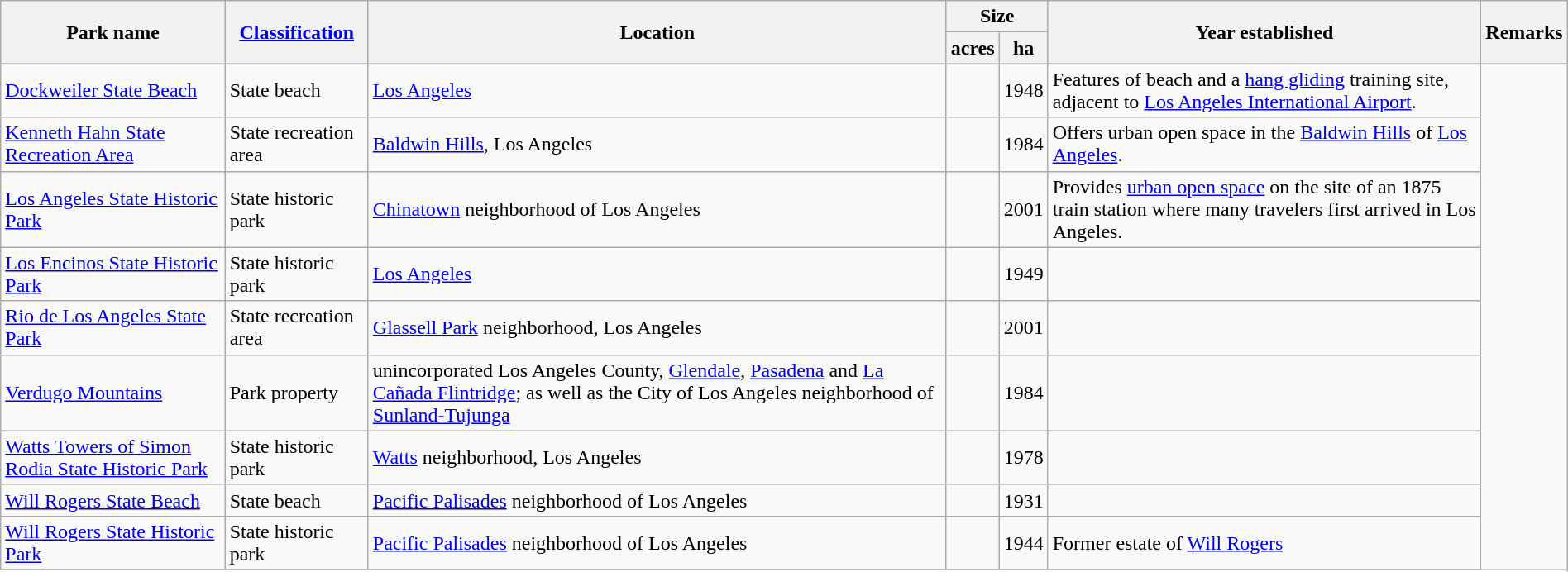<table class="wikitable sortable" style="width:100%">
<tr>
<th style="width:*;" rowspan=2><strong>Park name</strong></th>
<th style="width:*;" rowspan=2><strong><a href='#'>Classification</a></strong></th>
<th style="width:*;" rowspan=2>Location</th>
<th style="width:*;" colspan=2><strong>Size</strong></th>
<th style="width:*;" rowspan=2><strong>Year established</strong></th>
<th style="width:*;" class="unsortable" rowspan=2><strong>Remarks</strong></th>
</tr>
<tr>
<th>acres</th>
<th>ha</th>
</tr>
<tr>
<td><a href='#'>Dockweiler State Beach</a></td>
<td>State beach</td>
<td><a href='#'>Los Angeles</a><br></td>
<td></td>
<td align=right>1948</td>
<td>Features  of beach and a <a href='#'>hang gliding</a> training site, adjacent to <a href='#'>Los Angeles International Airport</a>.</td>
</tr>
<tr>
<td><a href='#'>Kenneth Hahn State Recreation Area</a></td>
<td>State recreation area</td>
<td><a href='#'>Baldwin Hills</a>, Los Angeles<br></td>
<td></td>
<td align=right>1984</td>
<td>Offers urban open space in the <a href='#'>Baldwin Hills</a> of <a href='#'>Los Angeles</a>.</td>
</tr>
<tr>
<td><a href='#'>Los Angeles State Historic Park</a></td>
<td>State historic park</td>
<td><a href='#'>Chinatown</a> neighborhood of Los Angeles<br></td>
<td></td>
<td align=right>2001</td>
<td>Provides <a href='#'>urban open space</a> on the site of an 1875 train station where many travelers first arrived in Los Angeles.</td>
</tr>
<tr>
<td><a href='#'>Los Encinos State Historic Park</a></td>
<td>State historic park</td>
<td><a href='#'>Los Angeles</a><br></td>
<td></td>
<td align=right>1949</td>
<td></td>
</tr>
<tr>
<td><a href='#'>Rio de Los Angeles State Park</a></td>
<td>State recreation area</td>
<td><a href='#'>Glassell Park</a> neighborhood, Los Angeles<br></td>
<td></td>
<td align=right>2001</td>
<td></td>
</tr>
<tr>
<td><a href='#'>Verdugo Mountains</a></td>
<td>Park property</td>
<td>unincorporated Los Angeles County, <a href='#'>Glendale</a>, <a href='#'>Pasadena</a> and <a href='#'>La Cañada Flintridge</a>; as well as the City of Los Angeles neighborhood of <a href='#'>Sunland-Tujunga</a><br></td>
<td></td>
<td align=right>1984</td>
<td></td>
</tr>
<tr>
<td><a href='#'>Watts Towers of Simon Rodia State Historic Park</a></td>
<td>State historic park</td>
<td><a href='#'>Watts</a> neighborhood, Los Angeles<br></td>
<td></td>
<td align=right>1978</td>
<td></td>
</tr>
<tr>
<td><a href='#'>Will Rogers State Beach</a></td>
<td>State beach</td>
<td><a href='#'>Pacific Palisades</a> neighborhood of Los Angeles<br></td>
<td></td>
<td align=right>1931</td>
<td></td>
</tr>
<tr>
<td><a href='#'>Will Rogers State Historic Park</a></td>
<td>State historic park</td>
<td><a href='#'>Pacific Palisades</a> neighborhood of Los Angeles<br></td>
<td></td>
<td align=right>1944</td>
<td>Former estate of <a href='#'>Will Rogers</a></td>
</tr>
<tr>
</tr>
</table>
